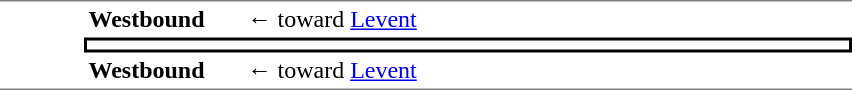<table table border=0 cellspacing=0 cellpadding=3>
<tr>
<td style="border-top:solid 1px gray;border-bottom:solid 1px gray;" width=50 rowspan=3 valign=top></td>
<td style="border-top:solid 1px gray;" width=100><strong>Westbound</strong></td>
<td style="border-top:solid 1px gray;" width=400>←  toward <a href='#'>Levent</a></td>
</tr>
<tr>
<td style="border-top:solid 2px black;border-right:solid 2px black;border-left:solid 2px black;border-bottom:solid 2px black;text-align:center;" colspan=2></td>
</tr>
<tr>
<td style="border-bottom:solid 1px gray;"><strong>Westbound</strong></td>
<td style="border-bottom:solid 1px gray;">←  toward <a href='#'>Levent</a></td>
</tr>
</table>
